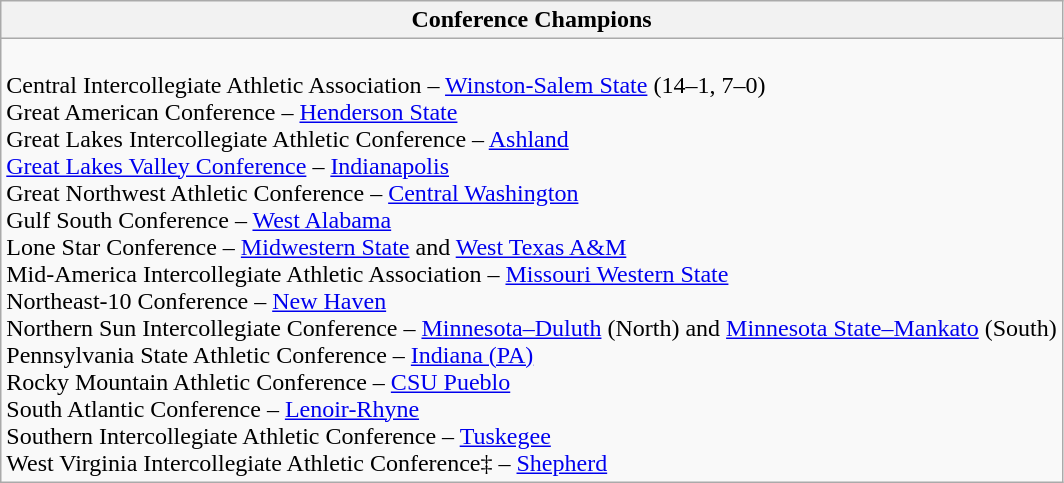<table class="wikitable">
<tr>
<th>Conference Champions</th>
</tr>
<tr>
<td><br>Central Intercollegiate Athletic Association – <a href='#'>Winston-Salem State</a> (14–1, 7–0)<br>
Great American Conference – <a href='#'>Henderson State</a><br>
Great Lakes Intercollegiate Athletic Conference – <a href='#'>Ashland</a><br>
<a href='#'>Great Lakes Valley Conference</a> – <a href='#'>Indianapolis</a><br>
Great Northwest Athletic Conference – <a href='#'>Central Washington</a><br>
Gulf South Conference – <a href='#'>West Alabama</a><br>
Lone Star Conference – <a href='#'>Midwestern State</a> and <a href='#'>West Texas A&M</a><br>
Mid-America Intercollegiate Athletic Association – <a href='#'>Missouri Western State</a><br>
Northeast-10 Conference – <a href='#'>New Haven</a><br>
Northern Sun Intercollegiate Conference – <a href='#'>Minnesota–Duluth</a> (North) and <a href='#'>Minnesota State–Mankato</a> (South)<br>
Pennsylvania State Athletic Conference – <a href='#'>Indiana (PA)</a><br>
Rocky Mountain Athletic Conference –  <a href='#'>CSU Pueblo</a><br>
South Atlantic Conference – <a href='#'>Lenoir-Rhyne</a><br>
Southern Intercollegiate Athletic Conference – <a href='#'>Tuskegee</a><br>
West Virginia Intercollegiate Athletic Conference‡ – <a href='#'>Shepherd</a></td>
</tr>
</table>
